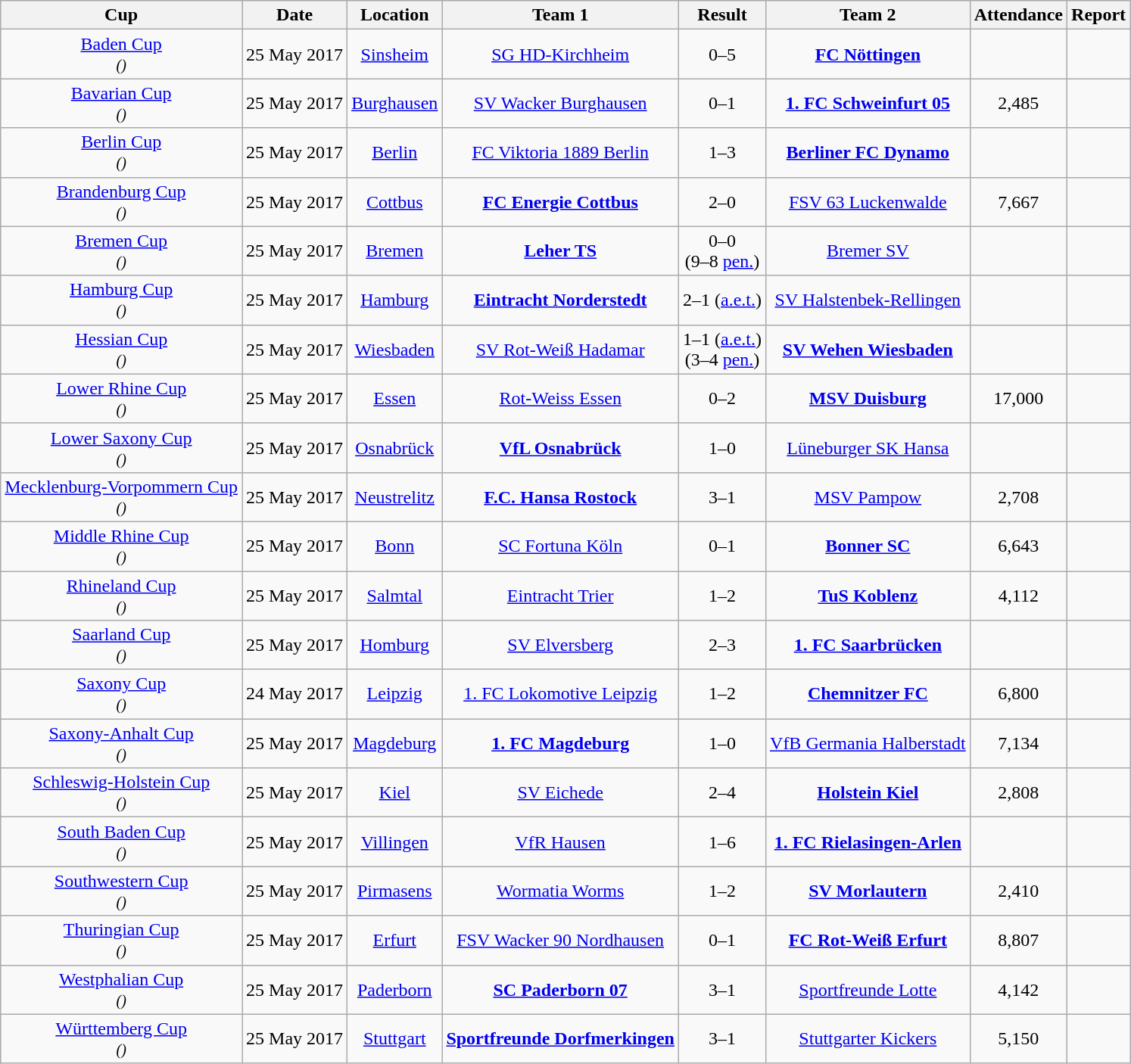<table class="wikitable" style="text-align: center;">
<tr>
<th>Cup</th>
<th>Date</th>
<th>Location</th>
<th>Team 1</th>
<th>Result</th>
<th>Team 2</th>
<th>Attendance</th>
<th>Report</th>
</tr>
<tr>
<td><a href='#'>Baden Cup</a><br><small><em>()</em></small></td>
<td>25 May 2017</td>
<td><a href='#'>Sinsheim</a></td>
<td><a href='#'>SG HD-Kirchheim</a></td>
<td>0–5</td>
<td><strong><a href='#'>FC Nöttingen</a></strong></td>
<td></td>
<td></td>
</tr>
<tr>
<td><a href='#'>Bavarian Cup</a><br><small><em>()</em></small></td>
<td>25 May 2017</td>
<td><a href='#'>Burghausen</a></td>
<td><a href='#'>SV Wacker Burghausen</a></td>
<td>0–1</td>
<td><strong><a href='#'>1. FC Schweinfurt 05</a></strong></td>
<td>2,485</td>
<td></td>
</tr>
<tr>
<td><a href='#'>Berlin Cup</a><br><small><em>()</em></small></td>
<td>25 May 2017</td>
<td><a href='#'>Berlin</a></td>
<td><a href='#'>FC Viktoria 1889 Berlin</a></td>
<td>1–3</td>
<td><strong><a href='#'>Berliner FC Dynamo</a></strong></td>
<td></td>
<td></td>
</tr>
<tr>
<td><a href='#'>Brandenburg Cup</a><br><small><em>()</em></small></td>
<td>25 May 2017</td>
<td><a href='#'>Cottbus</a></td>
<td><strong><a href='#'>FC Energie Cottbus</a></strong></td>
<td>2–0</td>
<td><a href='#'>FSV 63 Luckenwalde</a></td>
<td>7,667</td>
<td></td>
</tr>
<tr>
<td><a href='#'>Bremen Cup</a><br><small><em>()</em></small></td>
<td>25 May 2017</td>
<td><a href='#'>Bremen</a></td>
<td><strong><a href='#'>Leher TS</a></strong></td>
<td>0–0<br>(9–8 <a href='#'>pen.</a>)</td>
<td><a href='#'>Bremer SV</a></td>
<td></td>
<td></td>
</tr>
<tr>
<td><a href='#'>Hamburg Cup</a><br><small><em>()</em></small></td>
<td>25 May 2017</td>
<td><a href='#'>Hamburg</a></td>
<td><strong><a href='#'>Eintracht Norderstedt</a></strong></td>
<td>2–1 (<a href='#'>a.e.t.</a>)</td>
<td><a href='#'>SV Halstenbek-Rellingen</a></td>
<td></td>
<td></td>
</tr>
<tr>
<td><a href='#'>Hessian Cup</a><br><small><em>()</em></small></td>
<td>25 May 2017</td>
<td><a href='#'>Wiesbaden</a></td>
<td><a href='#'>SV Rot-Weiß Hadamar</a></td>
<td>1–1 (<a href='#'>a.e.t.</a>)<br>(3–4 <a href='#'>pen.</a>)</td>
<td><strong><a href='#'>SV Wehen Wiesbaden</a></strong></td>
<td></td>
<td></td>
</tr>
<tr>
<td><a href='#'>Lower Rhine Cup</a><br><small><em>()</em></small></td>
<td>25 May 2017</td>
<td><a href='#'>Essen</a></td>
<td><a href='#'>Rot-Weiss Essen</a></td>
<td>0–2</td>
<td><strong><a href='#'>MSV Duisburg</a></strong></td>
<td>17,000</td>
<td></td>
</tr>
<tr>
<td><a href='#'>Lower Saxony Cup</a><br><small><em>()</em></small></td>
<td>25 May 2017</td>
<td><a href='#'>Osnabrück</a></td>
<td><strong><a href='#'>VfL Osnabrück</a></strong></td>
<td>1–0</td>
<td><a href='#'>Lüneburger SK Hansa</a></td>
<td></td>
<td></td>
</tr>
<tr>
<td><a href='#'>Mecklenburg-Vorpommern Cup</a><br><small><em>()</em></small></td>
<td>25 May 2017</td>
<td><a href='#'>Neustrelitz</a></td>
<td><strong><a href='#'>F.C. Hansa Rostock</a></strong></td>
<td>3–1</td>
<td><a href='#'>MSV Pampow</a></td>
<td>2,708</td>
<td></td>
</tr>
<tr>
<td><a href='#'>Middle Rhine Cup</a><br><small><em>()</em></small></td>
<td>25 May 2017</td>
<td><a href='#'>Bonn</a></td>
<td><a href='#'>SC Fortuna Köln</a></td>
<td>0–1</td>
<td><strong><a href='#'>Bonner SC</a></strong></td>
<td>6,643</td>
<td></td>
</tr>
<tr>
<td><a href='#'>Rhineland Cup</a><br><small><em>()</em></small></td>
<td>25 May 2017</td>
<td><a href='#'>Salmtal</a></td>
<td><a href='#'>Eintracht Trier</a></td>
<td>1–2</td>
<td><strong><a href='#'>TuS Koblenz</a></strong></td>
<td>4,112</td>
<td></td>
</tr>
<tr>
<td><a href='#'>Saarland Cup</a><br><small><em>()</em></small></td>
<td>25 May 2017</td>
<td><a href='#'>Homburg</a></td>
<td><a href='#'>SV Elversberg</a></td>
<td>2–3</td>
<td><strong><a href='#'>1. FC Saarbrücken</a></strong></td>
<td></td>
<td></td>
</tr>
<tr>
<td><a href='#'>Saxony Cup</a><br><small><em>()</em></small></td>
<td>24 May 2017</td>
<td><a href='#'>Leipzig</a></td>
<td><a href='#'>1. FC Lokomotive Leipzig</a></td>
<td>1–2</td>
<td><strong><a href='#'>Chemnitzer FC</a></strong></td>
<td>6,800</td>
<td></td>
</tr>
<tr>
<td><a href='#'>Saxony-Anhalt Cup</a><br><small><em>()</em></small></td>
<td>25 May 2017</td>
<td><a href='#'>Magdeburg</a></td>
<td><strong><a href='#'>1. FC Magdeburg</a></strong></td>
<td>1–0</td>
<td><a href='#'>VfB Germania Halberstadt</a></td>
<td>7,134</td>
<td></td>
</tr>
<tr>
<td><a href='#'>Schleswig-Holstein Cup</a><br><small><em>()</em></small></td>
<td>25 May 2017</td>
<td><a href='#'>Kiel</a></td>
<td><a href='#'>SV Eichede</a></td>
<td>2–4</td>
<td><strong><a href='#'>Holstein Kiel</a></strong></td>
<td>2,808</td>
<td></td>
</tr>
<tr>
<td><a href='#'>South Baden Cup</a><br><small><em>()</em></small></td>
<td>25 May 2017</td>
<td><a href='#'>Villingen</a></td>
<td><a href='#'>VfR Hausen</a></td>
<td>1–6</td>
<td><strong><a href='#'>1. FC Rielasingen-Arlen</a></strong></td>
<td></td>
<td></td>
</tr>
<tr>
<td><a href='#'>Southwestern Cup</a><br><small><em>()</em></small></td>
<td>25 May 2017</td>
<td><a href='#'>Pirmasens</a></td>
<td><a href='#'>Wormatia Worms</a></td>
<td>1–2</td>
<td><strong><a href='#'>SV Morlautern</a></strong></td>
<td>2,410</td>
<td></td>
</tr>
<tr>
<td><a href='#'>Thuringian Cup</a><br><small><em>()</em></small></td>
<td>25 May 2017</td>
<td><a href='#'>Erfurt</a></td>
<td><a href='#'>FSV Wacker 90 Nordhausen</a></td>
<td>0–1</td>
<td><strong><a href='#'>FC Rot-Weiß Erfurt</a></strong></td>
<td>8,807</td>
<td></td>
</tr>
<tr>
<td><a href='#'>Westphalian Cup</a><br><small><em>()</em></small></td>
<td>25 May 2017</td>
<td><a href='#'>Paderborn</a></td>
<td><strong><a href='#'>SC Paderborn 07</a></strong></td>
<td>3–1</td>
<td><a href='#'>Sportfreunde Lotte</a></td>
<td>4,142</td>
<td></td>
</tr>
<tr>
<td><a href='#'>Württemberg Cup</a><br><small><em>()</em></small></td>
<td>25 May 2017</td>
<td><a href='#'>Stuttgart</a></td>
<td><strong><a href='#'>Sportfreunde Dorfmerkingen</a></strong></td>
<td>3–1</td>
<td><a href='#'>Stuttgarter Kickers</a></td>
<td>5,150</td>
<td></td>
</tr>
</table>
